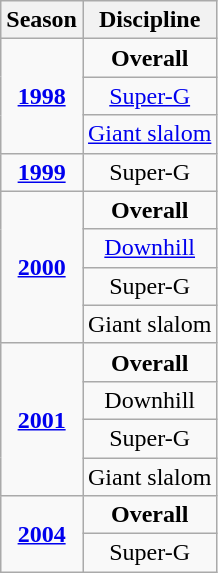<table class="wikitable">
<tr>
<th>Season</th>
<th>Discipline</th>
</tr>
<tr>
<td align=center rowspan=3><strong><a href='#'>1998</a></strong></td>
<td align=center><strong>Overall</strong></td>
</tr>
<tr>
<td align=center><a href='#'>Super-G</a></td>
</tr>
<tr>
<td align=center><a href='#'>Giant slalom</a></td>
</tr>
<tr>
<td align=center><strong><a href='#'>1999</a></strong></td>
<td align=center>Super-G</td>
</tr>
<tr>
<td align=center rowspan=4><strong><a href='#'>2000</a></strong></td>
<td align=center><strong>Overall</strong></td>
</tr>
<tr>
<td align=center><a href='#'>Downhill</a></td>
</tr>
<tr>
<td align=center>Super-G</td>
</tr>
<tr>
<td align=center>Giant slalom</td>
</tr>
<tr>
<td align=center rowspan=4><strong><a href='#'>2001</a></strong></td>
<td align=center><strong>Overall</strong></td>
</tr>
<tr>
<td align=center>Downhill</td>
</tr>
<tr>
<td align=center>Super-G</td>
</tr>
<tr>
<td align=center>Giant slalom</td>
</tr>
<tr>
<td align=center rowspan=2><strong><a href='#'>2004</a></strong></td>
<td align=center><strong>Overall</strong></td>
</tr>
<tr>
<td align=center>Super-G</td>
</tr>
</table>
